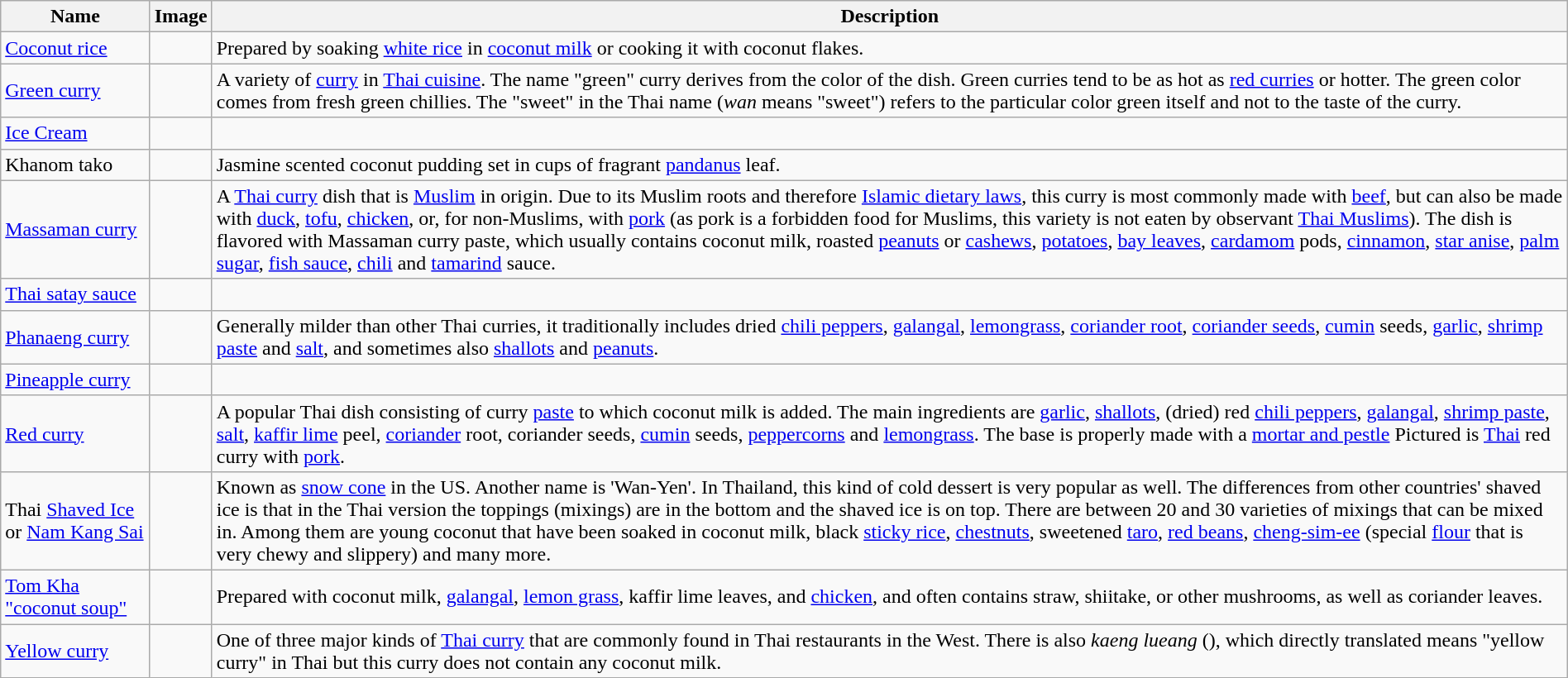<table class="wikitable sortable" width="100%">
<tr>
<th>Name</th>
<th class="unsortable">Image</th>
<th>Description</th>
</tr>
<tr>
<td><a href='#'>Coconut rice</a></td>
<td></td>
<td>Prepared by soaking <a href='#'>white rice</a> in <a href='#'>coconut milk</a> or cooking it with coconut flakes.</td>
</tr>
<tr>
<td><a href='#'>Green curry</a></td>
<td></td>
<td>A variety of <a href='#'>curry</a> in <a href='#'>Thai cuisine</a>. The name "green" curry derives from the color of the dish. Green curries tend to be as hot as <a href='#'>red curries</a> or hotter. The green color comes from fresh green chillies. The "sweet" in the Thai name (<em>wan</em> means "sweet") refers to the particular color green itself and not to the taste of the curry.</td>
</tr>
<tr>
<td><a href='#'>Ice Cream</a></td>
<td></td>
<td></td>
</tr>
<tr>
<td>Khanom tako</td>
<td></td>
<td>Jasmine scented coconut pudding set in cups of fragrant <a href='#'>pandanus</a> leaf.</td>
</tr>
<tr>
<td><a href='#'>Massaman curry</a></td>
<td></td>
<td>A <a href='#'>Thai curry</a> dish that is <a href='#'>Muslim</a> in origin. Due to its Muslim roots and therefore <a href='#'>Islamic dietary laws</a>, this curry is most commonly made with <a href='#'>beef</a>, but can also be made with <a href='#'>duck</a>, <a href='#'>tofu</a>, <a href='#'>chicken</a>, or, for non-Muslims, with <a href='#'>pork</a> (as pork is a forbidden food for Muslims, this variety is not eaten by observant <a href='#'>Thai Muslims</a>). The dish is flavored with Massaman curry paste, which usually contains coconut milk, roasted <a href='#'>peanuts</a> or <a href='#'>cashews</a>, <a href='#'>potatoes</a>, <a href='#'>bay leaves</a>, <a href='#'>cardamom</a> pods, <a href='#'>cinnamon</a>, <a href='#'>star anise</a>, <a href='#'>palm sugar</a>, <a href='#'>fish sauce</a>, <a href='#'>chili</a> and <a href='#'>tamarind</a> sauce.</td>
</tr>
<tr>
<td><a href='#'>Thai satay sauce</a></td>
<td></td>
<td></td>
</tr>
<tr>
<td><a href='#'>Phanaeng curry</a></td>
<td></td>
<td>Generally milder than other Thai curries, it traditionally includes dried <a href='#'>chili peppers</a>, <a href='#'>galangal</a>, <a href='#'>lemongrass</a>, <a href='#'>coriander root</a>, <a href='#'>coriander seeds</a>, <a href='#'>cumin</a> seeds, <a href='#'>garlic</a>, <a href='#'>shrimp paste</a> and <a href='#'>salt</a>, and sometimes also <a href='#'>shallots</a> and <a href='#'>peanuts</a>.</td>
</tr>
<tr>
<td><a href='#'>Pineapple curry</a></td>
<td></td>
<td></td>
</tr>
<tr>
<td><a href='#'>Red curry</a></td>
<td></td>
<td>A popular Thai dish consisting of curry <a href='#'>paste</a> to which coconut milk is added. The main ingredients are <a href='#'>garlic</a>, <a href='#'>shallots</a>, (dried) red <a href='#'>chili peppers</a>, <a href='#'>galangal</a>, <a href='#'>shrimp paste</a>, <a href='#'>salt</a>, <a href='#'>kaffir lime</a> peel, <a href='#'>coriander</a> root, coriander seeds, <a href='#'>cumin</a> seeds, <a href='#'>peppercorns</a> and <a href='#'>lemongrass</a>. The base is properly made with a <a href='#'>mortar and pestle</a> Pictured is <a href='#'>Thai</a> red curry with <a href='#'>pork</a>.</td>
</tr>
<tr>
<td>Thai <a href='#'>Shaved Ice</a> or <a href='#'>Nam Kang Sai</a></td>
<td></td>
<td>Known as <a href='#'>snow cone</a> in the US. Another name is 'Wan-Yen'. In Thailand, this kind of cold dessert is very popular as well. The differences from other countries' shaved ice is that in the Thai version the toppings (mixings) are in the bottom and the shaved ice is on top. There are between 20 and 30 varieties of mixings that can be mixed in. Among them are young coconut that have been soaked in coconut milk, black <a href='#'>sticky rice</a>, <a href='#'>chestnuts</a>, sweetened <a href='#'>taro</a>, <a href='#'>red beans</a>, <a href='#'>cheng-sim-ee</a> (special <a href='#'>flour</a> that is very chewy and slippery) and many more.</td>
</tr>
<tr>
<td><a href='#'>Tom Kha "coconut soup"</a></td>
<td></td>
<td>Prepared with coconut milk, <a href='#'>galangal</a>, <a href='#'>lemon grass</a>, kaffir lime leaves, and <a href='#'>chicken</a>, and often contains straw, shiitake, or other mushrooms, as well as coriander leaves.</td>
</tr>
<tr>
<td><a href='#'>Yellow curry</a></td>
<td></td>
<td>One of three major kinds of <a href='#'>Thai curry</a> that are commonly found in Thai restaurants in the West. There is also <em>kaeng lueang</em> (), which directly translated means "yellow curry" in Thai but this curry does not contain any coconut milk.</td>
</tr>
</table>
